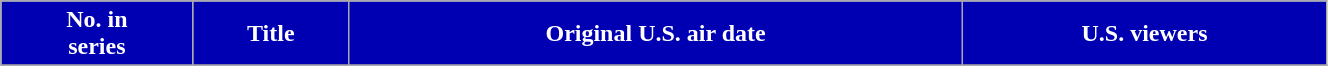<table class="wikitable plainrowheaders" width="70%">
<tr>
<th scope="col" style="background-color: #0000b2; color: #FFFFFF;">No. in<br>series</th>
<th scope="col" style="background-color: #0000b2; color: #FFFFFF;">Title</th>
<th scope="col" style="background-color: #0000b2; color: #FFFFFF;">Original U.S. air date</th>
<th scope="col" style="background-color: #0000b2; color: #FFFFFF;">U.S. viewers</th>
</tr>
<tr>
</tr>
</table>
